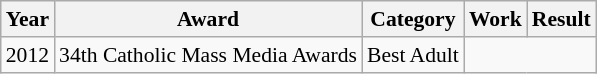<table class="wikitable" style="font-size:90%;">
<tr>
<th>Year</th>
<th>Award</th>
<th>Category</th>
<th>Work</th>
<th>Result</th>
</tr>
<tr>
<td>2012</td>
<td>34th Catholic Mass Media Awards</td>
<td>Best Adult</td>
</tr>
</table>
